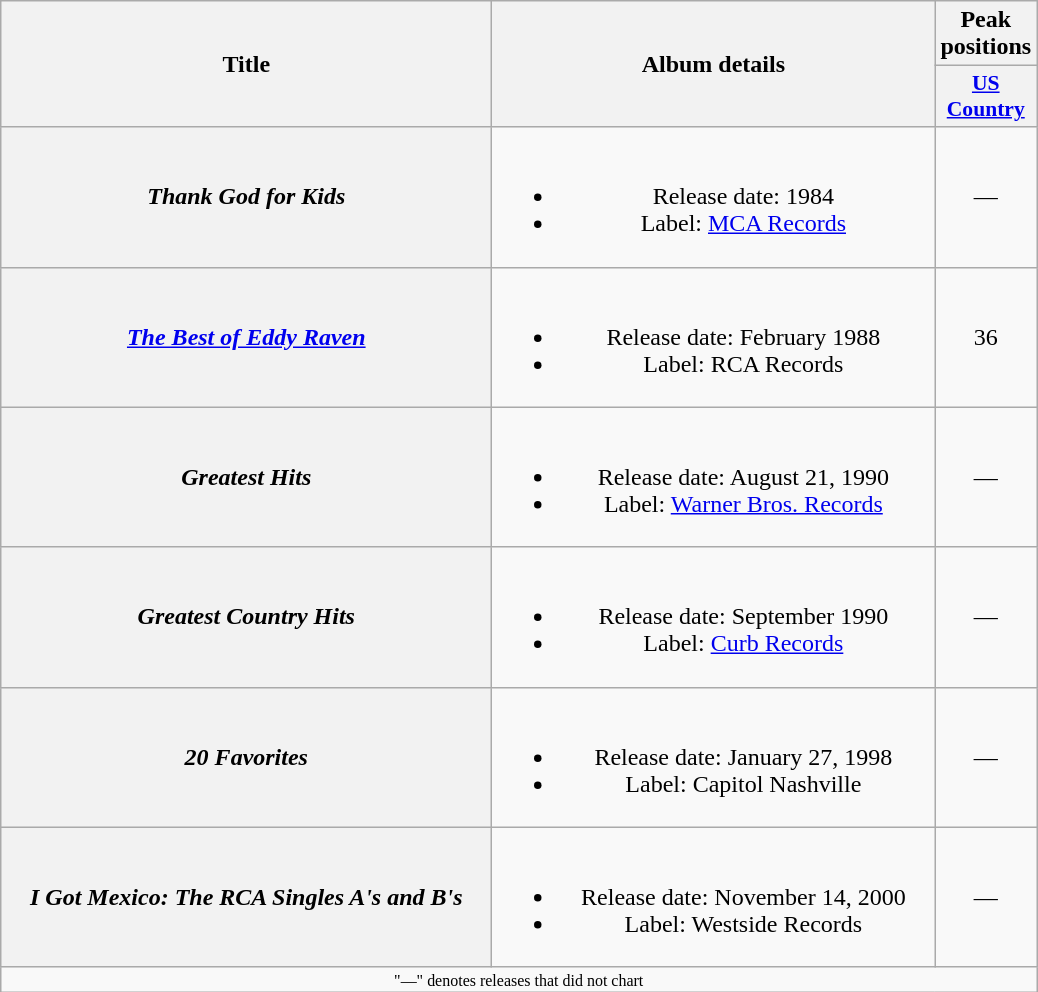<table class="wikitable plainrowheaders" style="text-align:center;">
<tr>
<th rowspan="2" style="width:20em;">Title</th>
<th rowspan="2" style="width:18em;">Album details</th>
<th colspan="1">Peak<br>positions</th>
</tr>
<tr>
<th style="width:4em;font-size:90%;"><a href='#'>US Country</a></th>
</tr>
<tr>
<th scope="row"><em>Thank God for Kids</em></th>
<td><br><ul><li>Release date: 1984</li><li>Label: <a href='#'>MCA Records</a></li></ul></td>
<td>—</td>
</tr>
<tr>
<th scope="row"><em><a href='#'>The Best of Eddy Raven</a></em></th>
<td><br><ul><li>Release date: February 1988</li><li>Label: RCA Records</li></ul></td>
<td>36</td>
</tr>
<tr>
<th scope="row"><em>Greatest Hits</em></th>
<td><br><ul><li>Release date: August 21, 1990</li><li>Label: <a href='#'>Warner Bros. Records</a></li></ul></td>
<td>—</td>
</tr>
<tr>
<th scope="row"><em>Greatest Country Hits</em></th>
<td><br><ul><li>Release date: September 1990</li><li>Label: <a href='#'>Curb Records</a></li></ul></td>
<td>—</td>
</tr>
<tr>
<th scope="row"><em>20 Favorites</em></th>
<td><br><ul><li>Release date: January 27, 1998</li><li>Label: Capitol Nashville</li></ul></td>
<td>—</td>
</tr>
<tr>
<th scope="row"><em>I Got Mexico: The RCA Singles A's and B's</em></th>
<td><br><ul><li>Release date: November 14, 2000</li><li>Label: Westside Records</li></ul></td>
<td>—</td>
</tr>
<tr>
<td align="center" colspan="3" style="font-size:8pt">"—" denotes releases that did not chart</td>
</tr>
</table>
